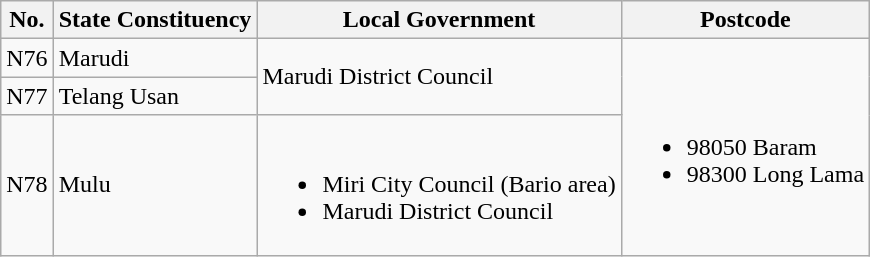<table class="wikitable">
<tr>
<th>No.</th>
<th>State Constituency</th>
<th>Local Government</th>
<th>Postcode</th>
</tr>
<tr>
<td>N76</td>
<td>Marudi</td>
<td rowspan="2">Marudi District Council</td>
<td rowspan="3"><br><ul><li>98050 Baram</li><li>98300 Long Lama</li></ul></td>
</tr>
<tr>
<td>N77</td>
<td>Telang Usan</td>
</tr>
<tr>
<td>N78</td>
<td>Mulu</td>
<td><br><ul><li>Miri City Council (Bario area)</li><li>Marudi District Council</li></ul></td>
</tr>
</table>
